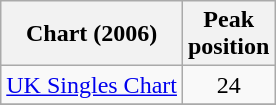<table class="wikitable">
<tr>
<th>Chart (2006)</th>
<th>Peak<br>position</th>
</tr>
<tr>
<td><a href='#'>UK Singles Chart</a></td>
<td align="center">24</td>
</tr>
<tr>
</tr>
</table>
